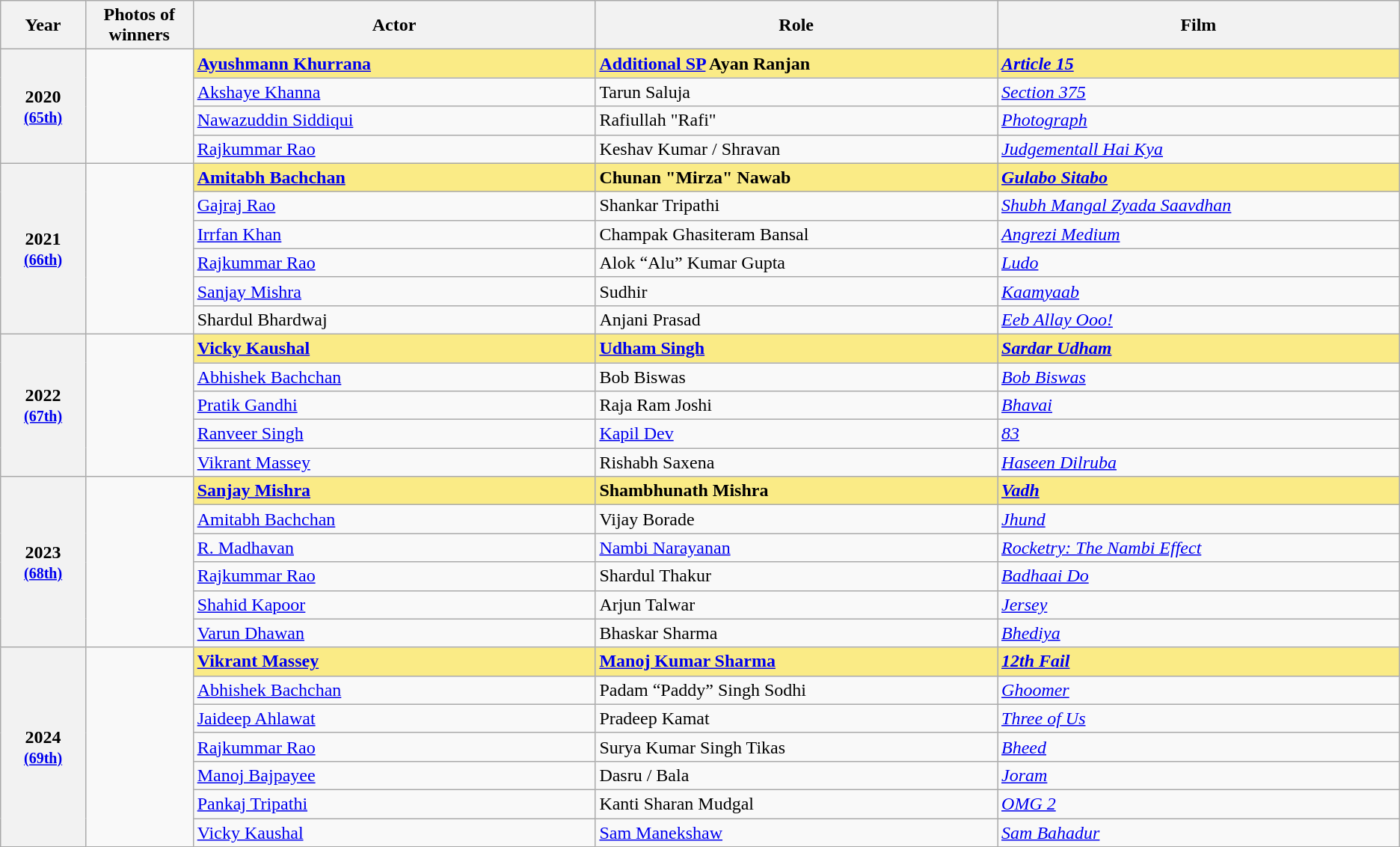<table class="wikitable sortable" style="text-align:left;">
<tr>
<th scope="col" style="width:3%; text-align:center;">Year</th>
<th scope="col" style="width:3%;text-align:center;">Photos of winners</th>
<th scope="col" style="width:15%;text-align:center;">Actor</th>
<th scope="col" style="width:15%;text-align:center;">Role</th>
<th scope="col" style="width:15%;text-align:center;">Film</th>
</tr>
<tr>
<th scope="row" rowspan=4 style="text-align:center">2020 <br><small><a href='#'>(65th)</a> </small></th>
<td rowspan=4 style="text-align:center"></td>
<td style="background:#FAEB86;"><strong><a href='#'>Ayushmann Khurrana</a></strong> </td>
<td style="background:#FAEB86;"><strong><a href='#'>Additional SP</a> Ayan Ranjan</strong></td>
<td style="background:#FAEB86;"><strong><em><a href='#'>Article 15</a></em></strong></td>
</tr>
<tr>
<td><a href='#'>Akshaye Khanna</a></td>
<td>Tarun Saluja</td>
<td><em><a href='#'>Section 375</a></em></td>
</tr>
<tr>
<td><a href='#'>Nawazuddin Siddiqui</a></td>
<td>Rafiullah "Rafi"</td>
<td><em><a href='#'>Photograph</a></em></td>
</tr>
<tr>
<td><a href='#'>Rajkummar Rao</a></td>
<td>Keshav Kumar / Shravan</td>
<td><em><a href='#'>Judgementall Hai Kya</a></em></td>
</tr>
<tr>
<th scope="row" rowspan=6 style="text-align:center">2021 <br><small><a href='#'>(66th)</a> </small></th>
<td rowspan=6 style="text-align:center"></td>
<td style="background:#FAEB86;"><strong><a href='#'>Amitabh Bachchan</a></strong> </td>
<td style="background:#FAEB86;"><strong>Chunan "Mirza" Nawab</strong></td>
<td style="background:#FAEB86;"><strong><em><a href='#'>Gulabo Sitabo</a></em></strong></td>
</tr>
<tr>
<td><a href='#'>Gajraj Rao</a></td>
<td>Shankar Tripathi</td>
<td><em><a href='#'>Shubh Mangal Zyada Saavdhan</a></em></td>
</tr>
<tr>
<td><a href='#'>Irrfan Khan</a></td>
<td>Champak Ghasiteram Bansal</td>
<td><em><a href='#'>Angrezi Medium</a></em></td>
</tr>
<tr>
<td><a href='#'>Rajkummar Rao</a></td>
<td>Alok “Alu” Kumar Gupta</td>
<td><em><a href='#'>Ludo</a></em></td>
</tr>
<tr>
<td><a href='#'>Sanjay Mishra</a></td>
<td>Sudhir</td>
<td><em><a href='#'>Kaamyaab</a></em></td>
</tr>
<tr>
<td>Shardul Bhardwaj</td>
<td>Anjani Prasad</td>
<td><em><a href='#'>Eeb Allay Ooo!</a></em></td>
</tr>
<tr>
<th scope="row" rowspan=5 style="text-align:center">2022 <br><small><a href='#'>(67th)</a> </small></th>
<td rowspan=5 style="text-align:center"></td>
<td style="background:#FAEB86;"><strong><a href='#'>Vicky Kaushal</a></strong> </td>
<td style="background:#FAEB86;"><strong><a href='#'>Udham Singh</a></strong></td>
<td style="background:#FAEB86;"><strong><em><a href='#'>Sardar Udham</a></em></strong></td>
</tr>
<tr>
<td><a href='#'>Abhishek Bachchan</a></td>
<td>Bob Biswas</td>
<td><em><a href='#'>Bob Biswas</a></em></td>
</tr>
<tr>
<td><a href='#'>Pratik Gandhi</a></td>
<td>Raja Ram Joshi</td>
<td><em><a href='#'>Bhavai</a></em></td>
</tr>
<tr>
<td><a href='#'>Ranveer Singh</a></td>
<td><a href='#'>Kapil Dev</a></td>
<td><em><a href='#'>83</a></em></td>
</tr>
<tr>
<td><a href='#'>Vikrant Massey</a></td>
<td>Rishabh Saxena</td>
<td><em><a href='#'>Haseen Dilruba</a></em></td>
</tr>
<tr>
<th scope="row" rowspan=6 style="text-align:center">2023 <br><small><a href='#'>(68th)</a> </small></th>
<td rowspan=6 style="text-align:center"></td>
<td style="background:#FAEB86;"><strong><a href='#'>Sanjay Mishra</a></strong> </td>
<td style="background:#FAEB86;"><strong>Shambhunath Mishra</strong></td>
<td style="background:#FAEB86;"><strong><em><a href='#'>Vadh</a></em></strong></td>
</tr>
<tr>
<td><a href='#'>Amitabh Bachchan</a></td>
<td>Vijay Borade</td>
<td><em><a href='#'>Jhund</a></em></td>
</tr>
<tr>
<td><a href='#'>R. Madhavan</a></td>
<td><a href='#'>Nambi Narayanan</a></td>
<td><em><a href='#'>Rocketry: The Nambi Effect</a></em></td>
</tr>
<tr>
<td><a href='#'>Rajkummar Rao</a></td>
<td>Shardul Thakur</td>
<td><em><a href='#'>Badhaai Do</a></em></td>
</tr>
<tr>
<td><a href='#'>Shahid Kapoor</a></td>
<td>Arjun Talwar</td>
<td><em><a href='#'>Jersey</a></em></td>
</tr>
<tr>
<td><a href='#'>Varun Dhawan</a></td>
<td>Bhaskar Sharma</td>
<td><em><a href='#'>Bhediya</a></em></td>
</tr>
<tr>
<th scope="row" rowspan=7 style="text-align:center">2024 <br><small><a href='#'>(69th)</a> </small></th>
<td rowspan=7 style="text-align:center"></td>
<td style="background:#FAEB86;"><strong><a href='#'>Vikrant Massey</a></strong> </td>
<td style="background:#FAEB86;"><strong><a href='#'>Manoj Kumar Sharma</a></strong></td>
<td style="background:#FAEB86;"><strong><em><a href='#'>12th Fail</a></em></strong></td>
</tr>
<tr>
<td><a href='#'>Abhishek Bachchan</a></td>
<td>Padam “Paddy” Singh Sodhi</td>
<td><em><a href='#'>Ghoomer</a></em></td>
</tr>
<tr>
<td><a href='#'>Jaideep Ahlawat</a></td>
<td>Pradeep Kamat</td>
<td><em><a href='#'>Three of Us</a></em></td>
</tr>
<tr>
<td><a href='#'>Rajkummar Rao</a></td>
<td>Surya Kumar Singh Tikas</td>
<td><em><a href='#'>Bheed</a></em></td>
</tr>
<tr>
<td><a href='#'>Manoj Bajpayee</a></td>
<td>Dasru / Bala</td>
<td><em><a href='#'>Joram</a></em></td>
</tr>
<tr>
<td><a href='#'>Pankaj Tripathi</a></td>
<td>Kanti Sharan Mudgal</td>
<td><em><a href='#'>OMG 2</a></em></td>
</tr>
<tr>
<td><a href='#'>Vicky Kaushal</a></td>
<td><a href='#'>Sam Manekshaw</a></td>
<td><em><a href='#'>Sam Bahadur</a></em></td>
</tr>
</table>
